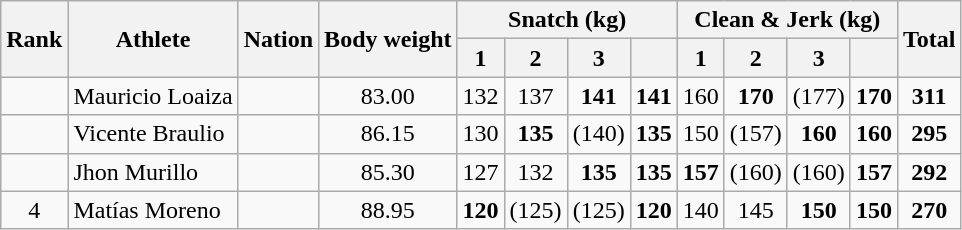<table class="sortable wikitable" style="text-align:center">
<tr>
<th rowspan="2">Rank</th>
<th rowspan="2">Athlete</th>
<th rowspan="2">Nation</th>
<th rowspan=2>Body weight</th>
<th colspan=4>Snatch (kg)</th>
<th colspan=4>Clean & Jerk (kg)</th>
<th rowspan=2>Total</th>
</tr>
<tr>
<th>1</th>
<th>2</th>
<th>3</th>
<th></th>
<th>1</th>
<th>2</th>
<th>3</th>
<th></th>
</tr>
<tr>
<td></td>
<td align="left">Mauricio Loaiza</td>
<td align="left"></td>
<td>83.00</td>
<td>132</td>
<td>137</td>
<td><strong>141</strong></td>
<td><strong>141</strong></td>
<td>160</td>
<td><strong>170</strong></td>
<td>(177)</td>
<td><strong>170</strong></td>
<td><strong>311</strong></td>
</tr>
<tr>
<td></td>
<td align="left">Vicente Braulio</td>
<td align="left"></td>
<td>86.15</td>
<td>130</td>
<td><strong>135</strong></td>
<td>(140)</td>
<td><strong>135</strong></td>
<td>150</td>
<td>(157)</td>
<td><strong>160</strong></td>
<td><strong>160</strong></td>
<td><strong>295</strong></td>
</tr>
<tr>
<td></td>
<td align="left">Jhon Murillo</td>
<td align="left"></td>
<td>85.30</td>
<td>127</td>
<td>132</td>
<td><strong>135</strong></td>
<td><strong>135</strong></td>
<td><strong>157</strong></td>
<td>(160)</td>
<td>(160)</td>
<td><strong>157</strong></td>
<td><strong>292</strong></td>
</tr>
<tr>
<td>4</td>
<td align="left">Matías Moreno</td>
<td align="left"></td>
<td>88.95</td>
<td><strong>120</strong></td>
<td>(125)</td>
<td>(125)</td>
<td><strong>120</strong></td>
<td>140</td>
<td>145</td>
<td><strong>150</strong></td>
<td><strong>150</strong></td>
<td><strong>270</strong></td>
</tr>
</table>
